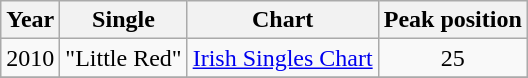<table class="wikitable">
<tr>
<th>Year</th>
<th>Single</th>
<th>Chart</th>
<th>Peak position</th>
</tr>
<tr>
<td>2010</td>
<td>"Little Red"</td>
<td><a href='#'>Irish Singles Chart</a></td>
<td align="center">25</td>
</tr>
<tr>
</tr>
</table>
